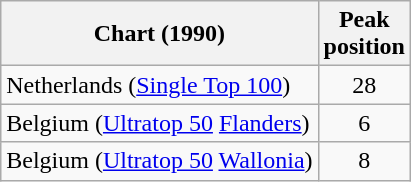<table class="wikitable sortable">
<tr>
<th>Chart (1990)</th>
<th>Peak<br>position</th>
</tr>
<tr>
<td>Netherlands (<a href='#'>Single Top 100</a>)</td>
<td align="center">28</td>
</tr>
<tr>
<td>Belgium (<a href='#'>Ultratop 50</a> <a href='#'>Flanders</a>)</td>
<td align="center">6</td>
</tr>
<tr>
<td>Belgium (<a href='#'>Ultratop 50</a> <a href='#'>Wallonia</a>)</td>
<td align="center">8</td>
</tr>
</table>
